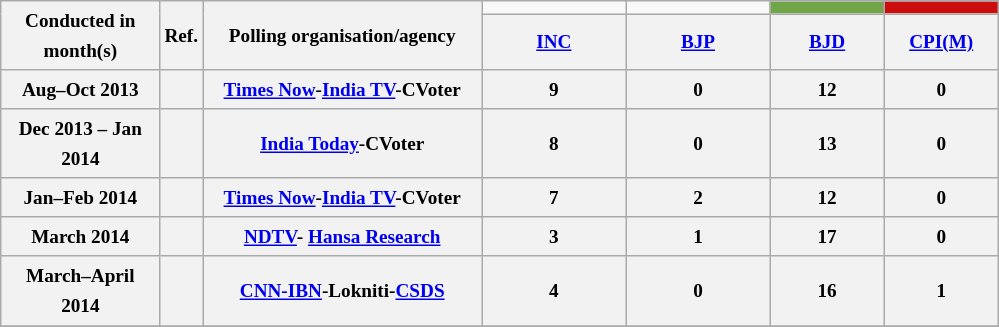<table class="wikitable" style="text-align:center;font-size:80%;line-height:20px;">
<tr>
<th class="wikitable" rowspan="2" width="100px">Conducted in month(s)</th>
<th class="wikitable" rowspan="2" width="10px">Ref.</th>
<th class="wikitable" rowspan="2" width="180px">Polling organisation/agency</th>
<td bgcolor=></td>
<td bgcolor=></td>
<td style="background:#70A647;"></td>
<td style="background:#CC0D0D;"></td>
</tr>
<tr>
<th class="wikitable" width="90px"><a href='#'>INC</a></th>
<th class="wikitable" width="90px"><a href='#'>BJP</a></th>
<th class="wikitable" width="70px"><a href='#'>BJD</a></th>
<th class="wikitable" width="70px"><a href='#'>CPI(M)</a></th>
</tr>
<tr class="hintergrundfarbe2" style="text-align:center">
<th>Aug–Oct 2013</th>
<th></th>
<th><a href='#'>Times Now</a>-<a href='#'>India TV</a>-CVoter</th>
<th>9</th>
<th>0</th>
<th>12</th>
<th>0</th>
</tr>
<tr class="hintergrundfarbe2" style="text-align:center">
<th>Dec 2013 – Jan 2014</th>
<th></th>
<th><a href='#'>India Today</a>-CVoter</th>
<th>8</th>
<th>0</th>
<th>13</th>
<th>0</th>
</tr>
<tr class="hintergrundfarbe2" style="text-align:center">
<th>Jan–Feb 2014</th>
<th></th>
<th><a href='#'>Times Now</a>-<a href='#'>India TV</a>-CVoter</th>
<th>7</th>
<th>2</th>
<th>12</th>
<th>0</th>
</tr>
<tr class="hintergrundfarbe2" style="text-align:center">
<th>March 2014</th>
<th></th>
<th><a href='#'>NDTV</a>- <a href='#'>Hansa Research</a></th>
<th>3</th>
<th>1</th>
<th>17</th>
<th>0</th>
</tr>
<tr class="hintergrundfarbe2" style="text-align:center">
<th>March–April 2014</th>
<th></th>
<th><a href='#'>CNN-IBN</a>-Lokniti-<a href='#'>CSDS</a></th>
<th>4</th>
<th>0</th>
<th>16</th>
<th>1</th>
</tr>
<tr>
</tr>
</table>
